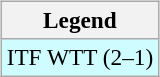<table>
<tr valign=top>
<td><br><table class=wikitable style=font-size:97%>
<tr>
<th>Legend</th>
</tr>
<tr bgcolor=cffcff>
<td>ITF WTT (2–1)</td>
</tr>
</table>
</td>
<td></td>
</tr>
</table>
